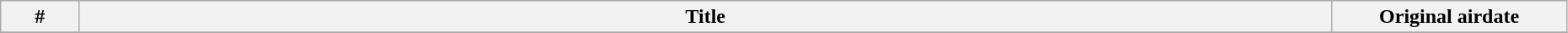<table class="wikitable" width="98%">
<tr>
<th width="5%">#</th>
<th>Title</th>
<th width="15%">Original airdate</th>
</tr>
<tr>
</tr>
</table>
